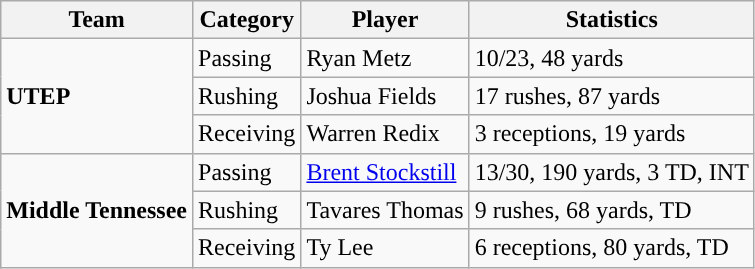<table class="wikitable" style="float: left;">
<tr>
<th>Team</th>
<th>Category</th>
<th>Player</th>
<th>Statistics</th>
</tr>
<tr>
<td rowspan=3><strong>UTEP</strong></td>
<td>Passing</td>
<td>Ryan Metz</td>
<td>10/23, 48 yards</td>
</tr>
<tr>
<td>Rushing</td>
<td>Joshua Fields</td>
<td>17 rushes, 87 yards</td>
</tr>
<tr>
<td>Receiving</td>
<td>Warren Redix</td>
<td>3 receptions, 19 yards</td>
</tr>
<tr>
<td rowspan=3><strong>Middle Tennessee</strong></td>
<td>Passing</td>
<td><a href='#'>Brent Stockstill</a></td>
<td>13/30, 190 yards, 3 TD, INT</td>
</tr>
<tr>
<td>Rushing</td>
<td>Tavares Thomas</td>
<td>9 rushes, 68 yards, TD</td>
</tr>
<tr>
<td>Receiving</td>
<td>Ty Lee</td>
<td>6 receptions, 80 yards, TD</td>
</tr>
</table>
